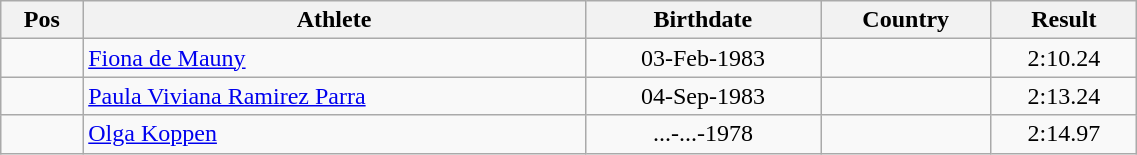<table class="wikitable"  style="text-align:center; width:60%;">
<tr>
<th>Pos</th>
<th>Athlete</th>
<th>Birthdate</th>
<th>Country</th>
<th>Result</th>
</tr>
<tr>
<td align=center></td>
<td align=left><a href='#'>Fiona de Mauny</a></td>
<td>03-Feb-1983</td>
<td align=left></td>
<td>2:10.24</td>
</tr>
<tr>
<td align=center></td>
<td align=left><a href='#'>Paula Viviana Ramirez Parra</a></td>
<td>04-Sep-1983</td>
<td align=left></td>
<td>2:13.24</td>
</tr>
<tr>
<td align=center></td>
<td align=left><a href='#'>Olga Koppen</a></td>
<td>...-...-1978</td>
<td align=left></td>
<td>2:14.97</td>
</tr>
</table>
